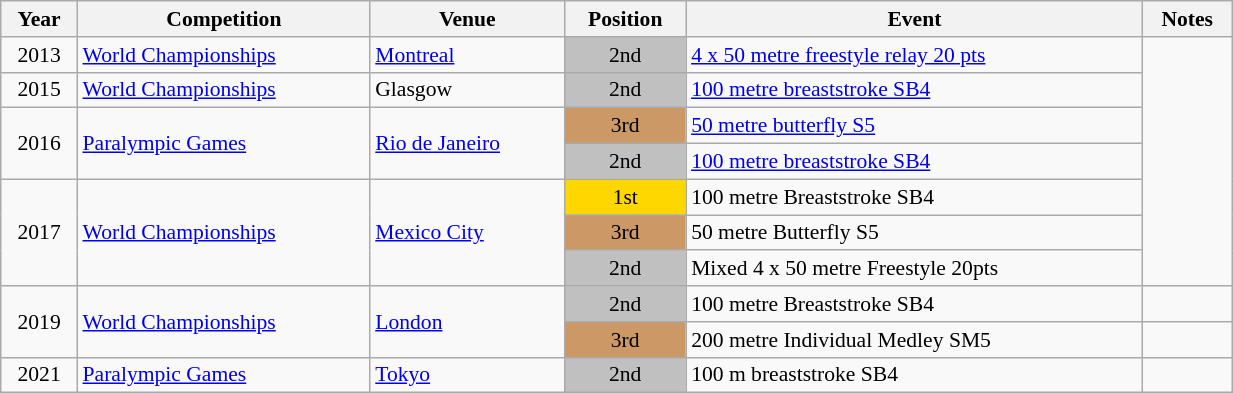<table class="wikitable" width=65% style="font-size:90%; text-align:center;">
<tr>
<th>Year</th>
<th>Competition</th>
<th>Venue</th>
<th>Position</th>
<th>Event</th>
<th>Notes</th>
</tr>
<tr>
<td>2013</td>
<td align=left><a href='#'>World Championships</a></td>
<td align=left> <a href='#'>Montreal</a></td>
<td style="background: silver;">2nd</td>
<td align=left><a href='#'>4 x 50 metre freestyle relay 20 pts</a></td>
<td rowspan="7"></td>
</tr>
<tr>
<td>2015</td>
<td align=left><a href='#'>World Championships</a></td>
<td align=left> Glasgow</td>
<td style="background: silver;">2nd</td>
<td align=left><a href='#'>100 metre breaststroke SB4</a></td>
</tr>
<tr>
<td rowspan="2">2016</td>
<td align=left rowspan="2"><a href='#'>Paralympic Games</a></td>
<td align=left rowspan="2"> <a href='#'>Rio de Janeiro</a></td>
<td style="background: #cc9966;">3rd</td>
<td align=left><a href='#'>50 metre butterfly S5</a></td>
</tr>
<tr>
<td style="background: silver;">2nd</td>
<td align=left><a href='#'>100 metre breaststroke SB4</a></td>
</tr>
<tr>
<td rowspan="3">2017</td>
<td align=left rowspan="3"><a href='#'>World Championships</a></td>
<td align=left rowspan="3"> <a href='#'>Mexico City</a></td>
<td style="background: gold;">1st</td>
<td align=left>100 metre Breaststroke SB4</td>
</tr>
<tr>
<td style="background: #cc9966;">3rd</td>
<td align=left>50 metre Butterfly S5</td>
</tr>
<tr>
<td style="background: silver;">2nd</td>
<td align=left>Mixed 4 x 50 metre Freestyle 20pts</td>
</tr>
<tr>
<td rowspan="2">2019</td>
<td align=left rowspan="2"><a href='#'>World Championships</a></td>
<td align=left rowspan="2"> <a href='#'>London</a></td>
<td style="background: silver;">2nd</td>
<td align=left>100 metre Breaststroke SB4</td>
<td></td>
</tr>
<tr>
<td style="background: #cc9966;">3rd</td>
<td align=left>200 metre Individual Medley SM5</td>
<td></td>
</tr>
<tr>
<td>2021</td>
<td align=left><a href='#'>Paralympic Games</a></td>
<td align=left> <a href='#'>Tokyo</a></td>
<td bgcolor=silver>2nd</td>
<td align=left>100 m breaststroke SB4</td>
</tr>
</table>
